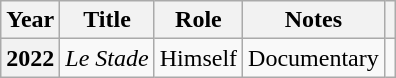<table class="wikitable plainrowheaders sortable">
<tr>
<th scope="col">Year</th>
<th scope="col">Title</th>
<th scope="col">Role</th>
<th scope="col" class="unsortable">Notes</th>
<th scope="col" class="unsortable"></th>
</tr>
<tr>
<th scope="row">2022</th>
<td><em>Le Stade</em></td>
<td>Himself</td>
<td>Documentary</td>
<td></td>
</tr>
</table>
